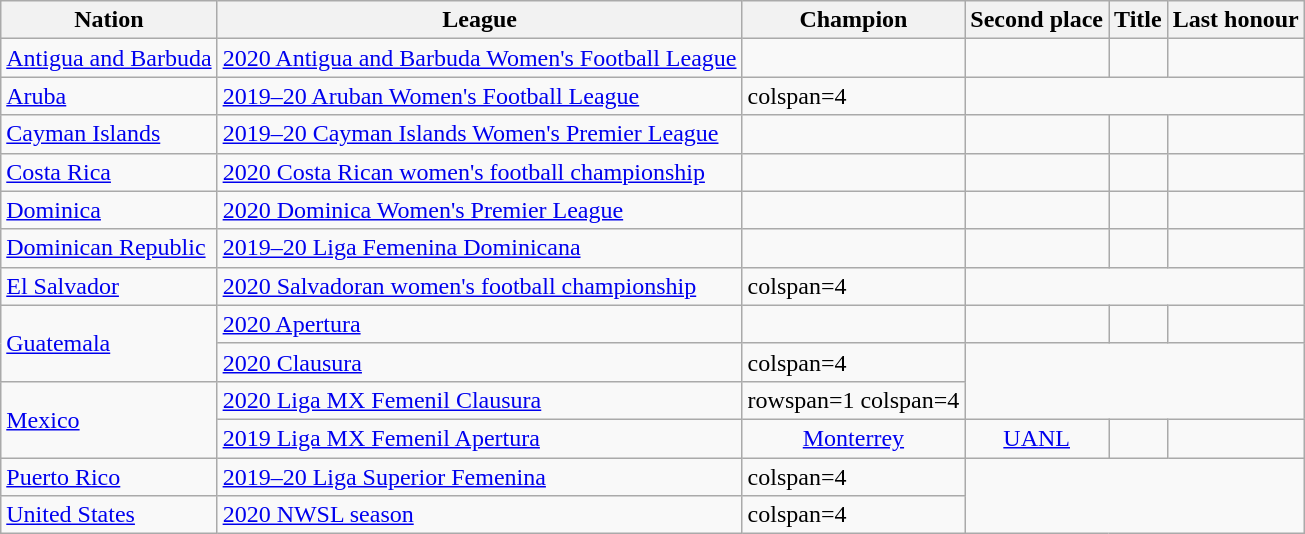<table class="wikitable sortable">
<tr>
<th>Nation</th>
<th>League</th>
<th>Champion</th>
<th>Second place</th>
<th data-sort-type="number">Title</th>
<th>Last honour</th>
</tr>
<tr>
<td align=left> <a href='#'>Antigua and Barbuda</a></td>
<td align=left><a href='#'>2020 Antigua and Barbuda Women's Football League</a></td>
<td></td>
<td></td>
<td></td>
<td></td>
</tr>
<tr>
<td align=left> <a href='#'>Aruba</a></td>
<td align=left><a href='#'>2019–20 Aruban Women's Football League</a></td>
<td>colspan=4 </td>
</tr>
<tr>
<td align=left> <a href='#'>Cayman Islands</a></td>
<td align=left><a href='#'>2019–20 Cayman Islands Women's Premier League</a></td>
<td></td>
<td></td>
<td></td>
<td></td>
</tr>
<tr>
<td align=left> <a href='#'>Costa Rica</a></td>
<td align=left><a href='#'>2020 Costa Rican women's football championship</a></td>
<td></td>
<td></td>
<td></td>
<td></td>
</tr>
<tr>
<td align=left> <a href='#'>Dominica</a></td>
<td align=left><a href='#'>2020 Dominica Women's Premier League</a></td>
<td></td>
<td></td>
<td></td>
<td></td>
</tr>
<tr>
<td align=left> <a href='#'>Dominican Republic</a></td>
<td align=left><a href='#'>2019–20 Liga Femenina Dominicana</a></td>
<td></td>
<td></td>
<td></td>
<td></td>
</tr>
<tr>
<td align=left> <a href='#'>El Salvador</a></td>
<td align=left><a href='#'>2020 Salvadoran women's football championship</a></td>
<td>colspan=4 </td>
</tr>
<tr>
<td align=left rowspan=2> <a href='#'>Guatemala</a></td>
<td align=left><a href='#'>2020 Apertura</a></td>
<td></td>
<td></td>
<td></td>
<td></td>
</tr>
<tr>
<td align=left><a href='#'>2020 Clausura</a></td>
<td>colspan=4 </td>
</tr>
<tr>
<td rowspan=2> <a href='#'>Mexico</a></td>
<td><a href='#'>2020 Liga MX Femenil Clausura</a></td>
<td>rowspan=1 colspan=4 </td>
</tr>
<tr>
<td><a href='#'>2019 Liga MX Femenil Apertura</a></td>
<td align=center><a href='#'>Monterrey</a></td>
<td align=center><a href='#'>UANL</a></td>
<td></td>
<td></td>
</tr>
<tr>
<td align=left> <a href='#'>Puerto Rico</a></td>
<td align=left><a href='#'>2019–20 Liga Superior Femenina</a></td>
<td>colspan=4 </td>
</tr>
<tr>
<td> <a href='#'>United States</a></td>
<td><a href='#'>2020 NWSL season</a></td>
<td>colspan=4 </td>
</tr>
</table>
